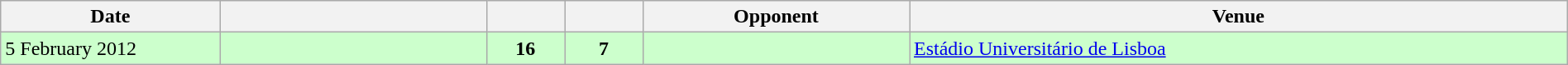<table class="wikitable sortable" style="width:100%">
<tr>
<th style="width:14%">Date</th>
<th style="width:17%"></th>
<th style="width:5%"></th>
<th style="width:5%"></th>
<th style="width:17%">Opponent</th>
<th>Venue</th>
</tr>
<tr bgcolor=#ccffcc>
<td>5 February 2012</td>
<td align="right"></td>
<td align="center"><strong>16</strong></td>
<td align="center"><strong>7</strong></td>
<td></td>
<td><a href='#'>Estádio Universitário de Lisboa</a></td>
</tr>
</table>
